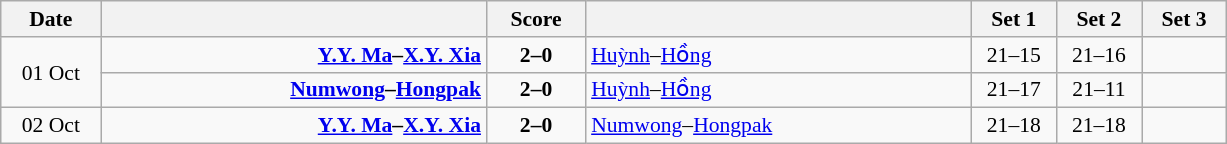<table class="wikitable" style="text-align: center; font-size:90% ">
<tr>
<th width="60">Date</th>
<th align="right" width="250"></th>
<th width="60">Score</th>
<th align="left" width="250"></th>
<th width="50">Set 1</th>
<th width="50">Set 2</th>
<th width="50">Set 3</th>
</tr>
<tr>
<td rowspan=2>01 Oct</td>
<td align=right><strong><a href='#'>Y.Y. Ma</a>–<a href='#'>X.Y. Xia</a> </strong></td>
<td align=center><strong>2–0</strong></td>
<td align=left> <a href='#'>Huỳnh</a>–<a href='#'>Hồng</a></td>
<td>21–15</td>
<td>21–16</td>
<td></td>
</tr>
<tr>
<td align=right><strong><a href='#'>Numwong</a>–<a href='#'>Hongpak</a> </strong></td>
<td align=center><strong>2–0</strong></td>
<td align=left> <a href='#'>Huỳnh</a>–<a href='#'>Hồng</a></td>
<td>21–17</td>
<td>21–11</td>
<td></td>
</tr>
<tr>
<td>02 Oct</td>
<td align=right><strong><a href='#'>Y.Y. Ma</a>–<a href='#'>X.Y. Xia</a> </strong></td>
<td align=center><strong>2–0</strong></td>
<td align=left> <a href='#'>Numwong</a>–<a href='#'>Hongpak</a></td>
<td>21–18</td>
<td>21–18</td>
<td></td>
</tr>
</table>
